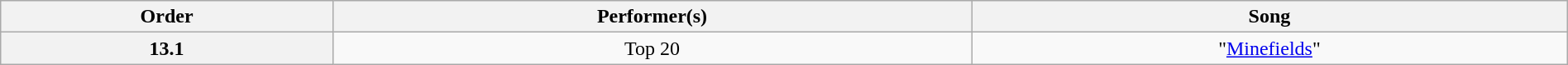<table class="wikitable" style="text-align:center; width:100%;">
<tr>
<th scope="col">Order</th>
<th scope="col">Performer(s)</th>
<th scope="col">Song</th>
</tr>
<tr>
<th scope="row">13.1</th>
<td>Top 20 </td>
<td>"<a href='#'>Minefields</a>"</td>
</tr>
</table>
